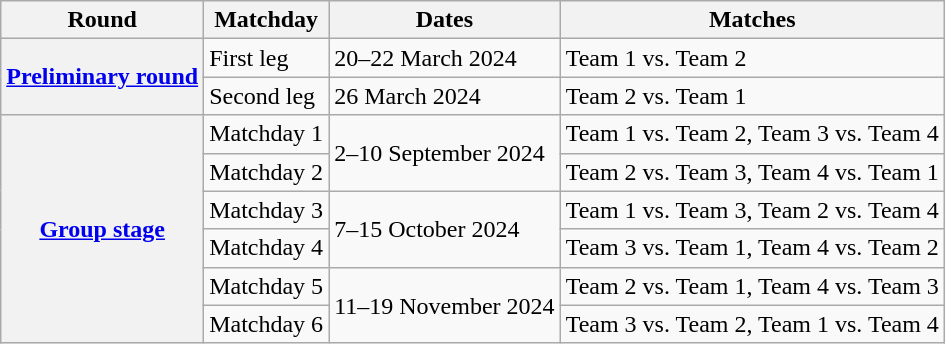<table class="wikitable">
<tr>
<th rowspan=1>Round</th>
<th rowspan=1>Matchday</th>
<th colspan=1>Dates</th>
<th rowspan=1>Matches</th>
</tr>
<tr>
<th rowspan="2"><a href='#'>Preliminary round</a></th>
<td>First leg</td>
<td>20–22 March 2024</td>
<td>Team 1 vs. Team 2</td>
</tr>
<tr>
<td>Second leg</td>
<td>26 March 2024</td>
<td>Team 2 vs. Team 1</td>
</tr>
<tr>
<th rowspan=6><a href='#'>Group stage</a></th>
<td>Matchday 1</td>
<td rowspan=2>2–10 September 2024</td>
<td>Team 1 vs. Team 2, Team 3 vs. Team 4</td>
</tr>
<tr>
<td>Matchday 2</td>
<td>Team 2 vs. Team 3, Team 4 vs. Team 1</td>
</tr>
<tr>
<td>Matchday 3</td>
<td rowspan=2>7–15 October 2024</td>
<td>Team 1 vs. Team 3, Team 2 vs. Team 4</td>
</tr>
<tr>
<td>Matchday 4</td>
<td>Team 3 vs. Team 1, Team 4 vs. Team 2</td>
</tr>
<tr>
<td>Matchday 5</td>
<td rowspan=2>11–19 November 2024</td>
<td>Team 2 vs. Team 1, Team 4 vs. Team 3</td>
</tr>
<tr>
<td>Matchday 6</td>
<td>Team 3 vs. Team 2, Team 1 vs. Team 4</td>
</tr>
</table>
